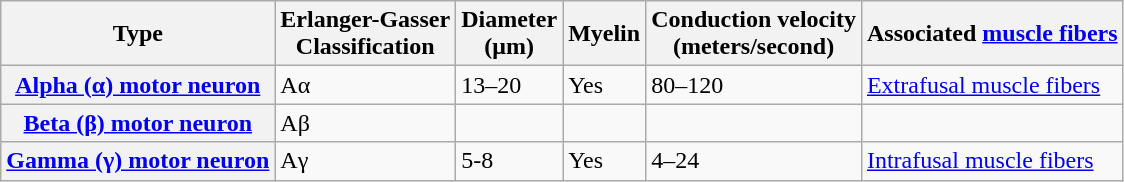<table class="wikitable">
<tr>
<th>Type</th>
<th>Erlanger-Gasser<br>Classification</th>
<th>Diameter<br>(μm)</th>
<th>Myelin</th>
<th>Conduction velocity<br>(meters/second)</th>
<th>Associated <a href='#'>muscle fibers</a></th>
</tr>
<tr>
<th><a href='#'>Alpha (α) motor neuron</a></th>
<td>Aα</td>
<td>13–20</td>
<td>Yes</td>
<td>80–120</td>
<td><a href='#'>Extrafusal muscle fibers</a></td>
</tr>
<tr>
<th><a href='#'>Beta (β) motor neuron</a></th>
<td>Aβ</td>
<td></td>
<td></td>
<td></td>
<td></td>
</tr>
<tr>
<th><a href='#'>Gamma (γ) motor neuron</a></th>
<td>Aγ</td>
<td>5-8</td>
<td>Yes</td>
<td>4–24</td>
<td><a href='#'>Intrafusal muscle fibers</a></td>
</tr>
</table>
